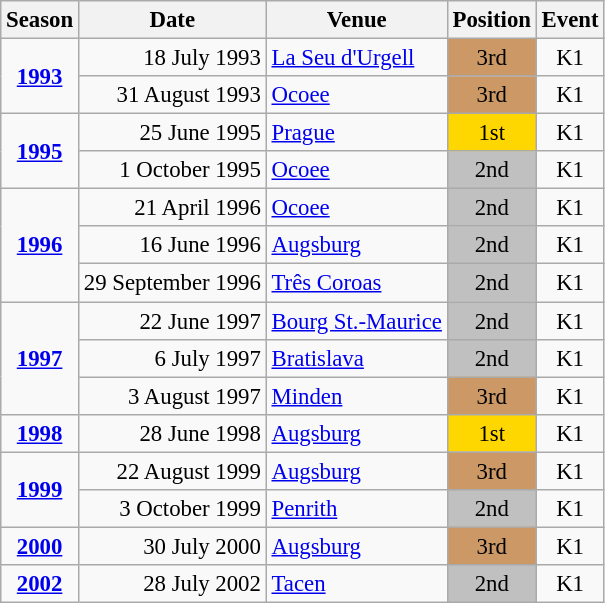<table class="wikitable" style="text-align:center; font-size:95%;">
<tr>
<th>Season</th>
<th>Date</th>
<th>Venue</th>
<th>Position</th>
<th>Event</th>
</tr>
<tr>
<td rowspan=2><strong><a href='#'>1993</a></strong></td>
<td align=right>18 July 1993</td>
<td align=left><a href='#'>La Seu d'Urgell</a></td>
<td bgcolor=cc9966>3rd</td>
<td>K1</td>
</tr>
<tr>
<td align=right>31 August 1993</td>
<td align=left><a href='#'>Ocoee</a></td>
<td bgcolor=cc9966>3rd</td>
<td>K1</td>
</tr>
<tr>
<td rowspan=2><strong><a href='#'>1995</a></strong></td>
<td align=right>25 June 1995</td>
<td align=left><a href='#'>Prague</a></td>
<td bgcolor=gold>1st</td>
<td>K1</td>
</tr>
<tr>
<td align=right>1 October 1995</td>
<td align=left><a href='#'>Ocoee</a></td>
<td bgcolor=silver>2nd</td>
<td>K1</td>
</tr>
<tr>
<td rowspan=3><strong><a href='#'>1996</a></strong></td>
<td align=right>21 April 1996</td>
<td align=left><a href='#'>Ocoee</a></td>
<td bgcolor=silver>2nd</td>
<td>K1</td>
</tr>
<tr>
<td align=right>16 June 1996</td>
<td align=left><a href='#'>Augsburg</a></td>
<td bgcolor=silver>2nd</td>
<td>K1</td>
</tr>
<tr>
<td align=right>29 September 1996</td>
<td align=left><a href='#'>Três Coroas</a></td>
<td bgcolor=silver>2nd</td>
<td>K1</td>
</tr>
<tr>
<td rowspan=3><strong><a href='#'>1997</a></strong></td>
<td align=right>22 June 1997</td>
<td align=left><a href='#'>Bourg St.-Maurice</a></td>
<td bgcolor=silver>2nd</td>
<td>K1</td>
</tr>
<tr>
<td align=right>6 July 1997</td>
<td align=left><a href='#'>Bratislava</a></td>
<td bgcolor=silver>2nd</td>
<td>K1</td>
</tr>
<tr>
<td align=right>3 August 1997</td>
<td align=left><a href='#'>Minden</a></td>
<td bgcolor=cc9966>3rd</td>
<td>K1</td>
</tr>
<tr>
<td><strong><a href='#'>1998</a></strong></td>
<td align=right>28 June 1998</td>
<td align=left><a href='#'>Augsburg</a></td>
<td bgcolor=gold>1st</td>
<td>K1</td>
</tr>
<tr>
<td rowspan=2><strong><a href='#'>1999</a></strong></td>
<td align=right>22 August 1999</td>
<td align=left><a href='#'>Augsburg</a></td>
<td bgcolor=cc9966>3rd</td>
<td>K1</td>
</tr>
<tr>
<td align=right>3 October 1999</td>
<td align=left><a href='#'>Penrith</a></td>
<td bgcolor=silver>2nd</td>
<td>K1</td>
</tr>
<tr>
<td><strong><a href='#'>2000</a></strong></td>
<td align=right>30 July 2000</td>
<td align=left><a href='#'>Augsburg</a></td>
<td bgcolor=cc9966>3rd</td>
<td>K1</td>
</tr>
<tr>
<td><strong><a href='#'>2002</a></strong></td>
<td align=right>28 July 2002</td>
<td align=left><a href='#'>Tacen</a></td>
<td bgcolor=silver>2nd</td>
<td>K1</td>
</tr>
</table>
